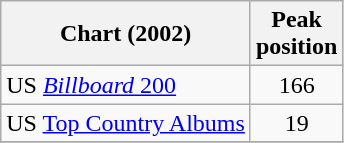<table class="wikitable sortable">
<tr>
<th>Chart (2002)</th>
<th>Peak<br>position</th>
</tr>
<tr>
<td>US <a href='#'><em>Billboard</em> 200</a></td>
<td align="center">166</td>
</tr>
<tr>
<td>US <a href='#'>Top Country Albums</a></td>
<td align="center">19</td>
</tr>
<tr>
</tr>
</table>
